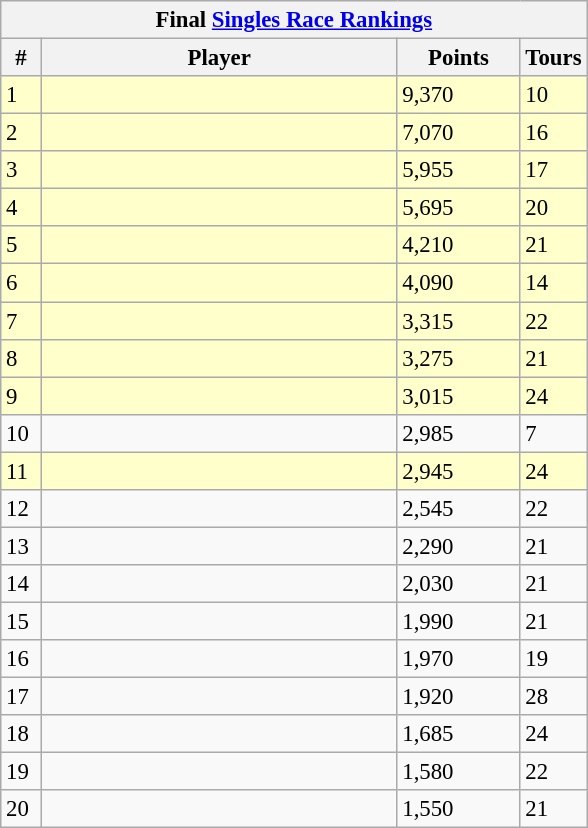<table class="wikitable" style="font-size:95%">
<tr>
<th colspan="4">Final <a href='#'>Singles Race Rankings</a></th>
</tr>
<tr>
<th width="20">#</th>
<th width="230">Player</th>
<th width="75">Points</th>
<th width="15">Tours</th>
</tr>
<tr bgcolor="#ffffcc">
<td>1</td>
<td align="left"></td>
<td>9,370</td>
<td>10</td>
</tr>
<tr bgcolor="#ffffcc">
<td>2</td>
<td align="left"></td>
<td>7,070</td>
<td>16</td>
</tr>
<tr bgcolor="#ffffcc">
<td>3</td>
<td align="left"></td>
<td>5,955</td>
<td>17</td>
</tr>
<tr bgcolor="#ffffcc">
<td>4</td>
<td align="left"></td>
<td>5,695</td>
<td>20</td>
</tr>
<tr bgcolor="#ffffcc">
<td>5</td>
<td align="left"></td>
<td>4,210</td>
<td>21</td>
</tr>
<tr bgcolor="#ffffcc">
<td>6</td>
<td align="left"></td>
<td>4,090</td>
<td>14</td>
</tr>
<tr bgcolor="#ffffcc">
<td>7</td>
<td align="left"></td>
<td>3,315</td>
<td>22</td>
</tr>
<tr bgcolor="#ffffcc">
<td>8</td>
<td align="left"></td>
<td>3,275</td>
<td>21</td>
</tr>
<tr bgcolor="#ffffcc">
<td>9</td>
<td align="left"></td>
<td>3,015</td>
<td>24</td>
</tr>
<tr>
<td>10</td>
<td align="left"></td>
<td>2,985</td>
<td>7</td>
</tr>
<tr bgcolor="#ffffcc">
<td>11</td>
<td align="left"></td>
<td>2,945</td>
<td>24</td>
</tr>
<tr>
<td>12</td>
<td align="left"></td>
<td>2,545</td>
<td>22</td>
</tr>
<tr>
<td>13</td>
<td align="left"></td>
<td>2,290</td>
<td>21</td>
</tr>
<tr>
<td>14</td>
<td align="left"></td>
<td>2,030</td>
<td>21</td>
</tr>
<tr>
<td>15</td>
<td align="left"></td>
<td>1,990</td>
<td>21</td>
</tr>
<tr>
<td>16</td>
<td align="left"></td>
<td>1,970</td>
<td>19</td>
</tr>
<tr>
<td>17</td>
<td align="left"></td>
<td>1,920</td>
<td>28</td>
</tr>
<tr>
<td>18</td>
<td align="left"></td>
<td>1,685</td>
<td>24</td>
</tr>
<tr>
<td>19</td>
<td align="left"></td>
<td>1,580</td>
<td>22</td>
</tr>
<tr>
<td>20</td>
<td align="left"></td>
<td>1,550</td>
<td>21</td>
</tr>
</table>
